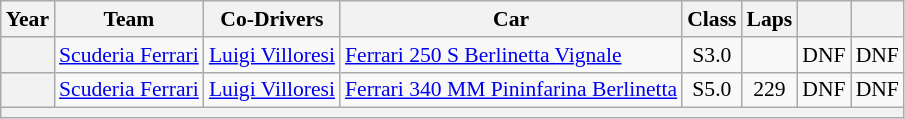<table class="wikitable" style="text-align:center; font-size:90%">
<tr>
<th>Year</th>
<th>Team</th>
<th>Co-Drivers</th>
<th>Car</th>
<th>Class</th>
<th>Laps</th>
<th></th>
<th></th>
</tr>
<tr>
<th></th>
<td align="left"> <a href='#'>Scuderia Ferrari</a></td>
<td align="left"> <a href='#'>Luigi Villoresi</a></td>
<td align="left"><a href='#'>Ferrari 250 S Berlinetta Vignale</a></td>
<td>S3.0</td>
<td></td>
<td>DNF</td>
<td>DNF</td>
</tr>
<tr>
<th></th>
<td align="left"> <a href='#'>Scuderia Ferrari</a></td>
<td align="left"> <a href='#'>Luigi Villoresi</a></td>
<td align="left"><a href='#'>Ferrari 340 MM Pininfarina Berlinetta</a></td>
<td>S5.0</td>
<td>229</td>
<td>DNF</td>
<td>DNF</td>
</tr>
<tr>
<th colspan="8"></th>
</tr>
</table>
